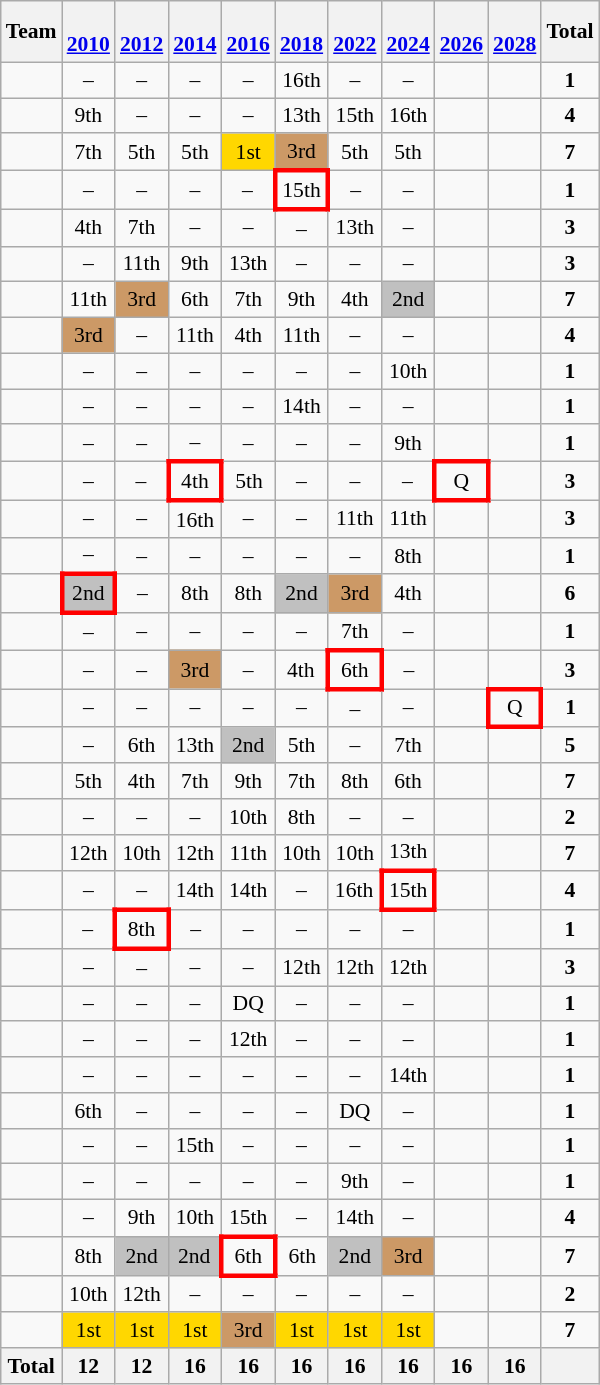<table class="wikitable" style="text-align:center; font-size:90%">
<tr>
<th>Team</th>
<th><br><a href='#'>2010</a></th>
<th><br><a href='#'>2012</a></th>
<th><br><a href='#'>2014</a></th>
<th><br><a href='#'>2016</a></th>
<th><br><a href='#'>2018</a></th>
<th><br><a href='#'>2022</a></th>
<th><br><a href='#'>2024</a></th>
<th><br><a href='#'>2026</a></th>
<th><br><a href='#'>2028</a></th>
<th>Total</th>
</tr>
<tr>
<td align=left></td>
<td>–</td>
<td>–</td>
<td>–</td>
<td>–</td>
<td>16th</td>
<td>–</td>
<td>–</td>
<td></td>
<td></td>
<td><strong>1</strong></td>
</tr>
<tr>
<td align=left></td>
<td>9th</td>
<td>–</td>
<td>–</td>
<td>–</td>
<td>13th</td>
<td>15th</td>
<td>16th</td>
<td></td>
<td></td>
<td><strong>4</strong></td>
</tr>
<tr>
<td align=left></td>
<td>7th</td>
<td>5th</td>
<td>5th</td>
<td bgcolor=gold>1st</td>
<td bgcolor=#cc9966>3rd</td>
<td>5th</td>
<td>5th</td>
<td></td>
<td></td>
<td><strong>7</strong></td>
</tr>
<tr>
<td align=left></td>
<td>–</td>
<td>–</td>
<td>–</td>
<td>–</td>
<td style="border: 3px solid red">15th</td>
<td>–</td>
<td>–</td>
<td></td>
<td></td>
<td><strong>1</strong></td>
</tr>
<tr>
<td align=left></td>
<td>4th</td>
<td>7th</td>
<td>–</td>
<td>–</td>
<td>–</td>
<td>13th</td>
<td>–</td>
<td></td>
<td></td>
<td><strong>3</strong></td>
</tr>
<tr>
<td align=left></td>
<td>–</td>
<td>11th</td>
<td>9th</td>
<td>13th</td>
<td>–</td>
<td>–</td>
<td>–</td>
<td></td>
<td></td>
<td><strong>3</strong></td>
</tr>
<tr>
<td align=left></td>
<td>11th</td>
<td bgcolor=#cc9966>3rd</td>
<td>6th</td>
<td>7th</td>
<td>9th</td>
<td>4th</td>
<td bgcolor=silver>2nd</td>
<td></td>
<td></td>
<td><strong>7</strong></td>
</tr>
<tr>
<td align=left></td>
<td bgcolor=#cc9966>3rd</td>
<td>–</td>
<td>11th</td>
<td>4th</td>
<td>11th</td>
<td>–</td>
<td>–</td>
<td></td>
<td></td>
<td><strong>4</strong></td>
</tr>
<tr>
<td align=left></td>
<td>–</td>
<td>–</td>
<td>–</td>
<td>–</td>
<td>–</td>
<td>–</td>
<td>10th</td>
<td></td>
<td></td>
<td><strong>1</strong></td>
</tr>
<tr>
<td align=left></td>
<td>–</td>
<td>–</td>
<td>–</td>
<td>–</td>
<td>14th</td>
<td>–</td>
<td>–</td>
<td></td>
<td></td>
<td><strong>1</strong></td>
</tr>
<tr>
<td align=left></td>
<td>–</td>
<td>–</td>
<td>–</td>
<td>–</td>
<td>–</td>
<td>–</td>
<td>9th</td>
<td></td>
<td></td>
<td><strong>1</strong></td>
</tr>
<tr>
<td align=left></td>
<td>–</td>
<td>–</td>
<td style="border: 3px solid red">4th</td>
<td>5th</td>
<td>–</td>
<td>–</td>
<td>–</td>
<td style="border: 3px solid red">Q</td>
<td></td>
<td><strong>3</strong></td>
</tr>
<tr>
<td align=left></td>
<td>–</td>
<td>–</td>
<td>16th</td>
<td>–</td>
<td>–</td>
<td>11th</td>
<td>11th</td>
<td></td>
<td></td>
<td><strong>3</strong></td>
</tr>
<tr>
<td align=left></td>
<td>–</td>
<td>–</td>
<td>–</td>
<td>–</td>
<td>–</td>
<td>–</td>
<td>8th</td>
<td></td>
<td></td>
<td><strong>1</strong></td>
</tr>
<tr>
<td align=left></td>
<td style="border: 3px solid red" bgcolor=silver>2nd</td>
<td>–</td>
<td>8th</td>
<td>8th</td>
<td bgcolor=silver>2nd</td>
<td bgcolor=#cc9966>3rd</td>
<td>4th</td>
<td></td>
<td></td>
<td><strong>6</strong></td>
</tr>
<tr>
<td align=left></td>
<td>–</td>
<td>–</td>
<td>–</td>
<td>–</td>
<td>–</td>
<td>7th</td>
<td>–</td>
<td></td>
<td></td>
<td><strong>1</strong></td>
</tr>
<tr>
<td align=left></td>
<td>–</td>
<td>–</td>
<td bgcolor=#cc9966>3rd</td>
<td>–</td>
<td>4th</td>
<td style="border: 3px solid red">6th</td>
<td>–</td>
<td></td>
<td></td>
<td><strong>3</strong></td>
</tr>
<tr>
<td align=left></td>
<td>–</td>
<td>–</td>
<td>–</td>
<td>–</td>
<td>–</td>
<td>–</td>
<td>–</td>
<td></td>
<td style="border: 3px solid red">Q</td>
<td><strong>1</strong></td>
</tr>
<tr>
<td align=left></td>
<td>–</td>
<td>6th</td>
<td>13th</td>
<td bgcolor=silver>2nd</td>
<td>5th</td>
<td>–</td>
<td>7th</td>
<td></td>
<td></td>
<td><strong>5</strong></td>
</tr>
<tr>
<td align=left></td>
<td>5th</td>
<td>4th</td>
<td>7th</td>
<td>9th</td>
<td>7th</td>
<td>8th</td>
<td>6th</td>
<td></td>
<td></td>
<td><strong>7</strong></td>
</tr>
<tr>
<td align=left></td>
<td>–</td>
<td>–</td>
<td>–</td>
<td>10th</td>
<td>8th</td>
<td>–</td>
<td>–</td>
<td></td>
<td></td>
<td><strong>2</strong></td>
</tr>
<tr>
<td align=left></td>
<td>12th</td>
<td>10th</td>
<td>12th</td>
<td>11th</td>
<td>10th</td>
<td>10th</td>
<td>13th</td>
<td></td>
<td></td>
<td><strong>7</strong></td>
</tr>
<tr>
<td align=left></td>
<td>–</td>
<td>–</td>
<td>14th</td>
<td>14th</td>
<td>–</td>
<td>16th</td>
<td style="border: 3px solid red">15th</td>
<td></td>
<td></td>
<td><strong>4</strong></td>
</tr>
<tr>
<td align=left></td>
<td>–</td>
<td style="border: 3px solid red">8th</td>
<td>–</td>
<td>–</td>
<td>–</td>
<td>–</td>
<td>–</td>
<td></td>
<td></td>
<td><strong>1</strong></td>
</tr>
<tr>
<td align=left></td>
<td>–</td>
<td>–</td>
<td>–</td>
<td>–</td>
<td>12th</td>
<td>12th</td>
<td>12th</td>
<td></td>
<td></td>
<td><strong>3</strong></td>
</tr>
<tr>
<td align=left></td>
<td>–</td>
<td>–</td>
<td>–</td>
<td>DQ</td>
<td>–</td>
<td>–</td>
<td>–</td>
<td></td>
<td></td>
<td><strong>1</strong></td>
</tr>
<tr>
<td align=left></td>
<td>–</td>
<td>–</td>
<td>–</td>
<td>12th</td>
<td>–</td>
<td>–</td>
<td>–</td>
<td></td>
<td></td>
<td><strong>1</strong></td>
</tr>
<tr>
<td align=left></td>
<td>–</td>
<td>–</td>
<td>–</td>
<td>–</td>
<td>–</td>
<td>–</td>
<td>14th</td>
<td></td>
<td></td>
<td><strong>1</strong></td>
</tr>
<tr>
<td align=left></td>
<td>6th</td>
<td>–</td>
<td>–</td>
<td>–</td>
<td>–</td>
<td>DQ</td>
<td>–</td>
<td></td>
<td></td>
<td><strong>1</strong></td>
</tr>
<tr>
<td align=left></td>
<td>–</td>
<td>–</td>
<td>15th</td>
<td>–</td>
<td>–</td>
<td>–</td>
<td>–</td>
<td></td>
<td></td>
<td><strong>1</strong></td>
</tr>
<tr>
<td align=left></td>
<td>–</td>
<td>–</td>
<td>–</td>
<td>–</td>
<td>–</td>
<td>9th</td>
<td>–</td>
<td></td>
<td></td>
<td><strong>1</strong></td>
</tr>
<tr>
<td align=left></td>
<td>–</td>
<td>9th</td>
<td>10th</td>
<td>15th</td>
<td>–</td>
<td>14th</td>
<td>–</td>
<td></td>
<td></td>
<td><strong>4</strong></td>
</tr>
<tr>
<td align=left></td>
<td>8th</td>
<td bgcolor=silver>2nd</td>
<td bgcolor=silver>2nd</td>
<td style="border: 3px solid red">6th</td>
<td>6th</td>
<td bgcolor=silver>2nd</td>
<td bgcolor=#cc9966>3rd</td>
<td></td>
<td></td>
<td><strong>7</strong></td>
</tr>
<tr>
<td align=left></td>
<td>10th</td>
<td>12th</td>
<td>–</td>
<td>–</td>
<td>–</td>
<td>–</td>
<td>–</td>
<td></td>
<td></td>
<td><strong>2</strong></td>
</tr>
<tr>
<td align=left></td>
<td bgcolor=gold>1st</td>
<td bgcolor=gold>1st</td>
<td bgcolor=gold>1st</td>
<td bgcolor=#cc9966>3rd</td>
<td bgcolor=gold>1st</td>
<td bgcolor=gold>1st</td>
<td bgcolor=gold>1st</td>
<td></td>
<td></td>
<td><strong>7</strong></td>
</tr>
<tr>
<th>Total</th>
<th>12</th>
<th>12</th>
<th>16</th>
<th>16</th>
<th>16</th>
<th>16</th>
<th>16</th>
<th>16</th>
<th>16</th>
<th></th>
</tr>
</table>
